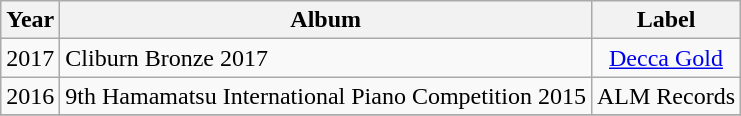<table class="wikitable">
<tr>
<th>Year</th>
<th>Album</th>
<th>Label</th>
</tr>
<tr>
<td>2017</td>
<td>Cliburn Bronze 2017</td>
<td style="text-align:center;"><a href='#'>Decca Gold</a></td>
</tr>
<tr>
<td>2016</td>
<td>9th Hamamatsu International Piano Competition 2015</td>
<td style="text-align:center;">ALM Records</td>
</tr>
<tr>
</tr>
</table>
